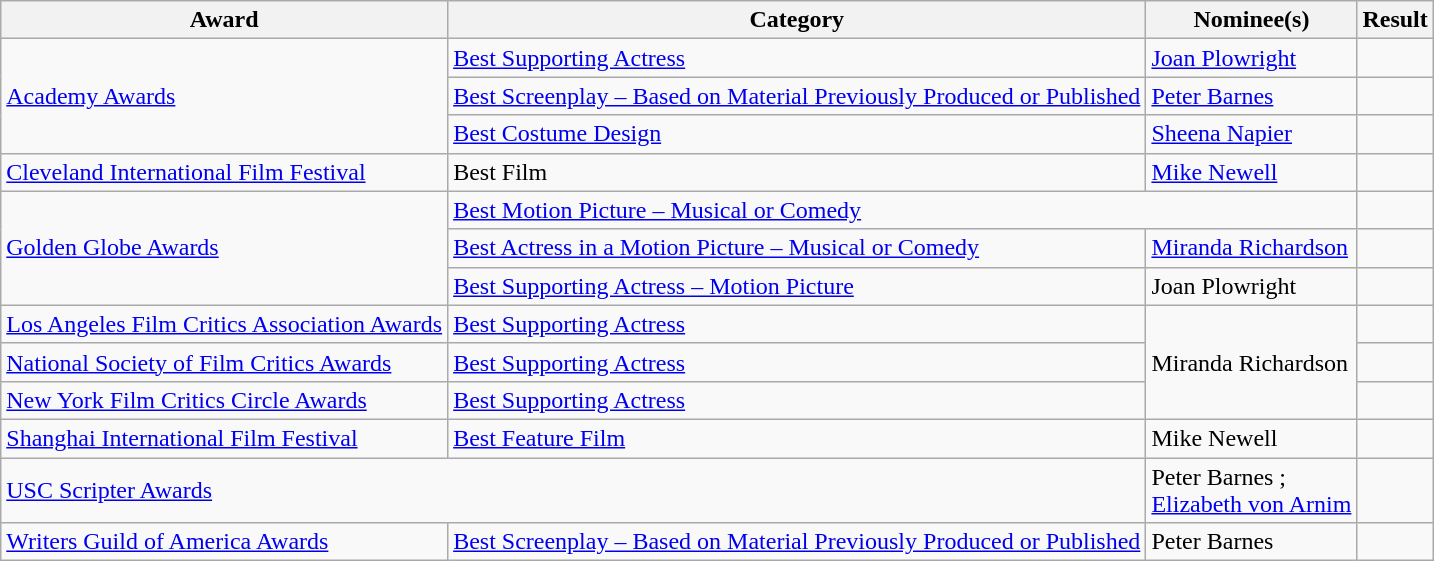<table class="wikitable plainrowheaders">
<tr>
<th>Award</th>
<th>Category</th>
<th>Nominee(s)</th>
<th>Result</th>
</tr>
<tr>
<td rowspan="3"><a href='#'>Academy Awards</a></td>
<td><a href='#'>Best Supporting Actress</a></td>
<td><a href='#'>Joan Plowright</a></td>
<td></td>
</tr>
<tr>
<td><a href='#'>Best Screenplay – Based on Material Previously Produced or Published</a></td>
<td><a href='#'>Peter Barnes</a></td>
<td></td>
</tr>
<tr>
<td><a href='#'>Best Costume Design</a></td>
<td><a href='#'>Sheena Napier</a></td>
<td></td>
</tr>
<tr>
<td><a href='#'>Cleveland International Film Festival</a></td>
<td>Best Film</td>
<td><a href='#'>Mike Newell</a></td>
<td></td>
</tr>
<tr>
<td rowspan="3"><a href='#'>Golden Globe Awards</a></td>
<td colspan="2"><a href='#'>Best Motion Picture – Musical or Comedy</a></td>
<td></td>
</tr>
<tr>
<td><a href='#'>Best Actress in a Motion Picture – Musical or Comedy</a></td>
<td><a href='#'>Miranda Richardson</a></td>
<td></td>
</tr>
<tr>
<td><a href='#'>Best Supporting Actress – Motion Picture</a></td>
<td>Joan Plowright</td>
<td></td>
</tr>
<tr>
<td><a href='#'>Los Angeles Film Critics Association Awards</a></td>
<td><a href='#'>Best Supporting Actress</a></td>
<td rowspan="3">Miranda Richardson</td>
<td></td>
</tr>
<tr>
<td><a href='#'>National Society of Film Critics Awards</a></td>
<td><a href='#'>Best Supporting Actress</a></td>
<td></td>
</tr>
<tr>
<td><a href='#'>New York Film Critics Circle Awards</a></td>
<td><a href='#'>Best Supporting Actress</a></td>
<td></td>
</tr>
<tr>
<td><a href='#'>Shanghai International Film Festival</a></td>
<td><a href='#'>Best Feature Film</a></td>
<td>Mike Newell</td>
<td></td>
</tr>
<tr>
<td colspan="2"><a href='#'>USC Scripter Awards</a></td>
<td>Peter Barnes ; <br> <a href='#'>Elizabeth von Arnim</a> </td>
<td></td>
</tr>
<tr>
<td><a href='#'>Writers Guild of America Awards</a></td>
<td><a href='#'>Best Screenplay – Based on Material Previously Produced or Published</a></td>
<td>Peter Barnes</td>
<td></td>
</tr>
</table>
